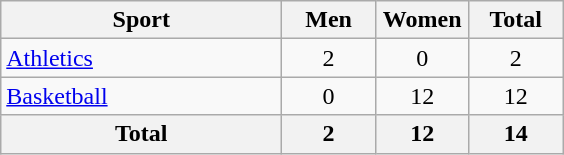<table class="wikitable sortable" style="text-align:center;">
<tr>
<th width=180>Sport</th>
<th width=55>Men</th>
<th width=55>Women</th>
<th width=55>Total</th>
</tr>
<tr>
<td align=left><a href='#'>Athletics</a></td>
<td>2</td>
<td>0</td>
<td>2</td>
</tr>
<tr>
<td align=left><a href='#'>Basketball</a></td>
<td>0</td>
<td>12</td>
<td>12</td>
</tr>
<tr>
<th>Total</th>
<th>2</th>
<th>12</th>
<th>14</th>
</tr>
</table>
